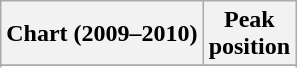<table class="wikitable sortable plainrowheaders">
<tr>
<th>Chart (2009–2010)</th>
<th>Peak<br>position</th>
</tr>
<tr>
</tr>
<tr>
</tr>
<tr>
</tr>
<tr>
</tr>
</table>
